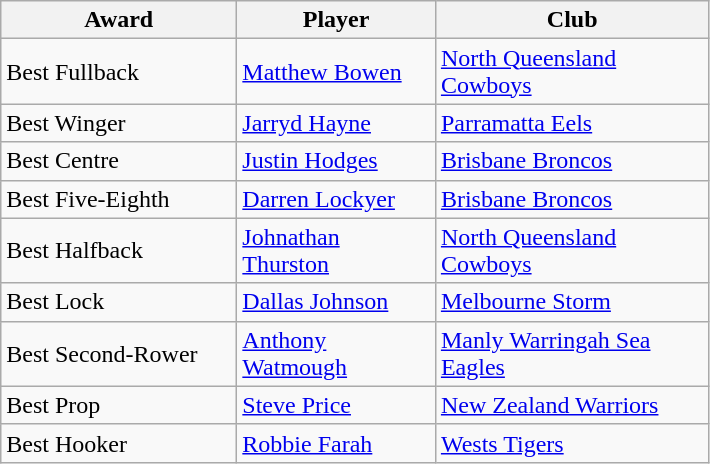<table class="wikitable">
<tr>
<th width=150>Award</th>
<th style="width:125px;" abbr="Player">Player</th>
<th style="width:175px;" abbr="Club">Club</th>
</tr>
<tr>
<td>Best Fullback</td>
<td><a href='#'>Matthew Bowen</a></td>
<td><a href='#'>North Queensland Cowboys</a></td>
</tr>
<tr>
<td>Best Winger</td>
<td><a href='#'>Jarryd Hayne</a></td>
<td><a href='#'>Parramatta Eels</a></td>
</tr>
<tr>
<td>Best Centre</td>
<td><a href='#'>Justin Hodges</a></td>
<td><a href='#'>Brisbane Broncos</a></td>
</tr>
<tr>
<td>Best Five-Eighth</td>
<td><a href='#'>Darren Lockyer</a></td>
<td><a href='#'>Brisbane Broncos</a></td>
</tr>
<tr>
<td>Best Halfback</td>
<td><a href='#'>Johnathan Thurston</a></td>
<td><a href='#'>North Queensland Cowboys</a></td>
</tr>
<tr>
<td>Best Lock</td>
<td><a href='#'>Dallas Johnson</a></td>
<td><a href='#'>Melbourne Storm</a></td>
</tr>
<tr>
<td>Best Second-Rower</td>
<td><a href='#'>Anthony Watmough</a></td>
<td><a href='#'>Manly Warringah Sea Eagles</a></td>
</tr>
<tr>
<td>Best Prop</td>
<td><a href='#'>Steve Price</a></td>
<td><a href='#'>New Zealand Warriors</a></td>
</tr>
<tr>
<td>Best Hooker</td>
<td><a href='#'>Robbie Farah</a></td>
<td><a href='#'>Wests Tigers</a></td>
</tr>
</table>
